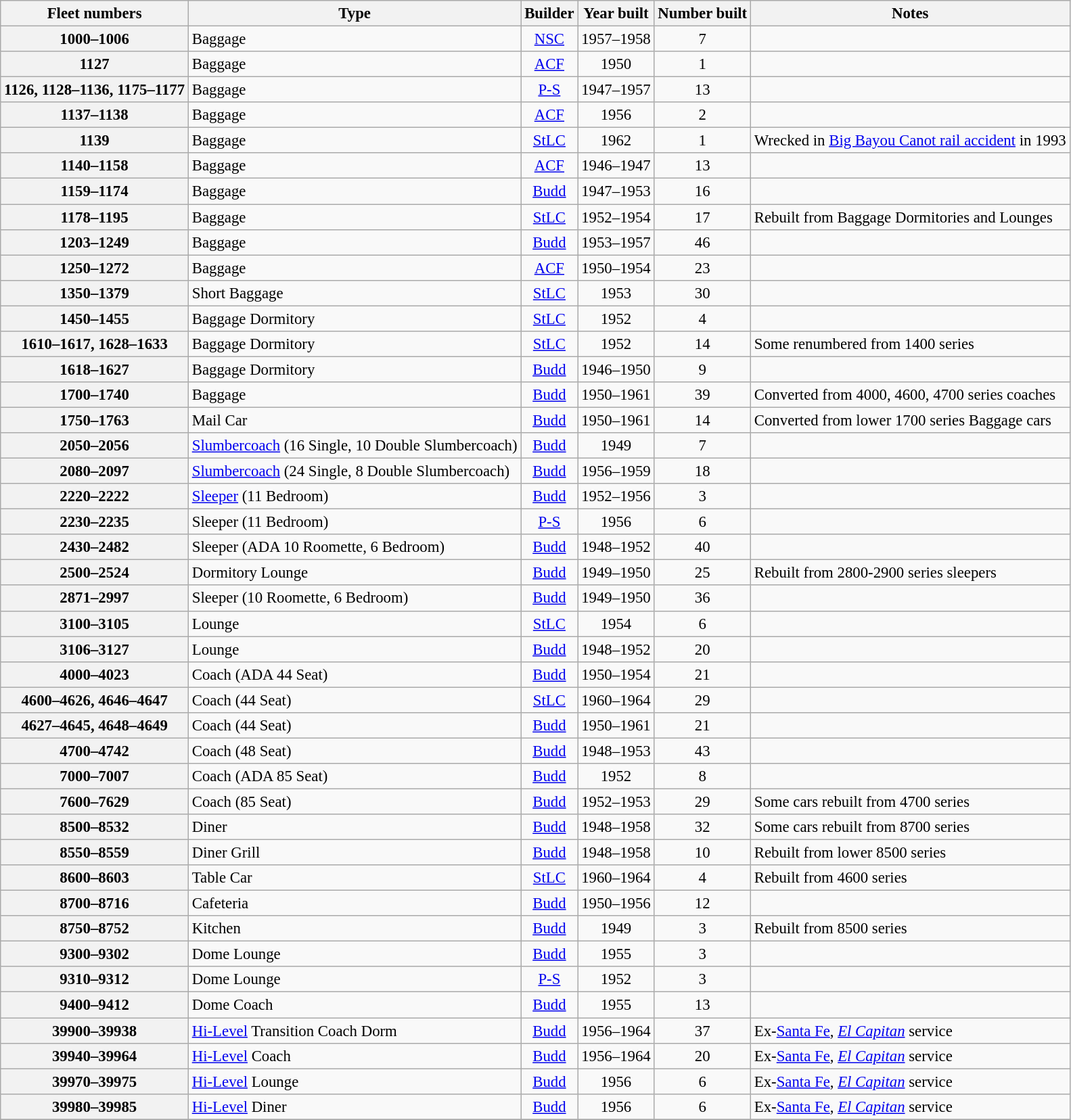<table class=wikitable style="font-size: 95%; text-align:center">
<tr>
<th>Fleet numbers</th>
<th>Type</th>
<th>Builder</th>
<th>Year built</th>
<th>Number built</th>
<th>Notes</th>
</tr>
<tr>
<th>1000–1006</th>
<td align=left>Baggage</td>
<td><a href='#'>NSC</a></td>
<td>1957–1958</td>
<td>7</td>
<td align=left></td>
</tr>
<tr>
<th>1127</th>
<td align=left>Baggage</td>
<td><a href='#'>ACF</a></td>
<td>1950</td>
<td>1</td>
<td align=left></td>
</tr>
<tr>
<th>1126, 1128–1136, 1175–1177</th>
<td align=left>Baggage</td>
<td><a href='#'>P-S</a></td>
<td>1947–1957</td>
<td>13</td>
<td align=left></td>
</tr>
<tr>
<th>1137–1138</th>
<td align=left>Baggage</td>
<td><a href='#'>ACF</a></td>
<td>1956</td>
<td>2</td>
<td align=left></td>
</tr>
<tr>
<th>1139</th>
<td align=left>Baggage</td>
<td><a href='#'>StLC</a></td>
<td>1962</td>
<td>1</td>
<td align=left>Wrecked in <a href='#'>Big Bayou Canot rail accident</a> in 1993</td>
</tr>
<tr>
<th>1140–1158</th>
<td align=left>Baggage</td>
<td><a href='#'>ACF</a></td>
<td>1946–1947</td>
<td>13</td>
<td align=left></td>
</tr>
<tr>
<th>1159–1174</th>
<td align=left>Baggage</td>
<td><a href='#'>Budd</a></td>
<td>1947–1953</td>
<td>16</td>
<td align=left></td>
</tr>
<tr>
<th>1178–1195</th>
<td align=left>Baggage</td>
<td><a href='#'>StLC</a></td>
<td>1952–1954</td>
<td>17</td>
<td align=left>Rebuilt from Baggage Dormitories and Lounges</td>
</tr>
<tr>
<th>1203–1249</th>
<td align=left>Baggage</td>
<td><a href='#'>Budd</a></td>
<td>1953–1957</td>
<td>46</td>
<td align=left></td>
</tr>
<tr>
<th>1250–1272</th>
<td align=left>Baggage</td>
<td><a href='#'>ACF</a></td>
<td>1950–1954</td>
<td>23</td>
<td align=left></td>
</tr>
<tr>
<th>1350–1379</th>
<td align=left>Short Baggage</td>
<td><a href='#'>StLC</a></td>
<td>1953</td>
<td>30</td>
<td align=left></td>
</tr>
<tr>
<th>1450–1455</th>
<td align=left>Baggage Dormitory</td>
<td><a href='#'>StLC</a></td>
<td>1952</td>
<td>4</td>
<td align=left></td>
</tr>
<tr>
<th>1610–1617, 1628–1633</th>
<td align=left>Baggage Dormitory</td>
<td><a href='#'>StLC</a></td>
<td>1952</td>
<td>14</td>
<td align=left>Some renumbered from 1400 series</td>
</tr>
<tr>
<th>1618–1627</th>
<td align=left>Baggage Dormitory</td>
<td><a href='#'>Budd</a></td>
<td>1946–1950</td>
<td>9</td>
<td align=left></td>
</tr>
<tr>
<th>1700–1740</th>
<td align=left>Baggage</td>
<td><a href='#'>Budd</a></td>
<td>1950–1961</td>
<td>39</td>
<td align=left>Converted from 4000, 4600, 4700 series coaches</td>
</tr>
<tr>
<th>1750–1763</th>
<td align=left>Mail Car</td>
<td><a href='#'>Budd</a></td>
<td>1950–1961</td>
<td>14</td>
<td align=left>Converted from lower 1700 series Baggage cars</td>
</tr>
<tr>
<th>2050–2056</th>
<td align=left><a href='#'>Slumbercoach</a> (16 Single, 10 Double Slumbercoach)</td>
<td><a href='#'>Budd</a></td>
<td>1949</td>
<td>7</td>
<td align=left></td>
</tr>
<tr>
<th>2080–2097</th>
<td align=left><a href='#'>Slumbercoach</a> (24 Single, 8 Double Slumbercoach)</td>
<td><a href='#'>Budd</a></td>
<td>1956–1959</td>
<td>18</td>
<td align=left></td>
</tr>
<tr>
<th>2220–2222</th>
<td align=left><a href='#'>Sleeper</a> (11 Bedroom)</td>
<td><a href='#'>Budd</a></td>
<td>1952–1956</td>
<td>3</td>
<td align=left></td>
</tr>
<tr>
<th>2230–2235</th>
<td align=left>Sleeper (11 Bedroom)</td>
<td><a href='#'>P-S</a></td>
<td>1956</td>
<td>6</td>
<td align=left></td>
</tr>
<tr>
<th>2430–2482</th>
<td align=left>Sleeper (ADA 10 Roomette, 6 Bedroom)</td>
<td><a href='#'>Budd</a></td>
<td>1948–1952</td>
<td>40</td>
<td align=left></td>
</tr>
<tr>
<th>2500–2524</th>
<td align=left>Dormitory Lounge</td>
<td><a href='#'>Budd</a></td>
<td>1949–1950</td>
<td>25</td>
<td align=left>Rebuilt from 2800-2900 series sleepers</td>
</tr>
<tr>
<th>2871–2997</th>
<td align=left>Sleeper (10 Roomette, 6 Bedroom)</td>
<td><a href='#'>Budd</a></td>
<td>1949–1950</td>
<td>36</td>
<td align=left></td>
</tr>
<tr>
<th>3100–3105</th>
<td align=left>Lounge</td>
<td><a href='#'>StLC</a></td>
<td>1954</td>
<td>6</td>
<td align=left></td>
</tr>
<tr>
<th>3106–3127</th>
<td align=left>Lounge</td>
<td><a href='#'>Budd</a></td>
<td>1948–1952</td>
<td>20</td>
<td align=left></td>
</tr>
<tr>
<th>4000–4023</th>
<td align=left>Coach (ADA 44 Seat)</td>
<td><a href='#'>Budd</a></td>
<td>1950–1954</td>
<td>21</td>
<td align=left></td>
</tr>
<tr>
<th>4600–4626, 4646–4647</th>
<td align=left>Coach (44 Seat)</td>
<td><a href='#'>StLC</a></td>
<td>1960–1964</td>
<td>29</td>
<td align=left></td>
</tr>
<tr>
<th>4627–4645, 4648–4649</th>
<td align=left>Coach (44 Seat)</td>
<td><a href='#'>Budd</a></td>
<td>1950–1961</td>
<td>21</td>
<td align=left></td>
</tr>
<tr>
<th>4700–4742</th>
<td align=left>Coach (48 Seat)</td>
<td><a href='#'>Budd</a></td>
<td>1948–1953</td>
<td>43</td>
<td align=left></td>
</tr>
<tr>
<th>7000–7007</th>
<td align=left>Coach (ADA 85 Seat)</td>
<td><a href='#'>Budd</a></td>
<td>1952</td>
<td>8</td>
<td align=left></td>
</tr>
<tr>
<th>7600–7629</th>
<td align=left>Coach (85 Seat)</td>
<td><a href='#'>Budd</a></td>
<td>1952–1953</td>
<td>29</td>
<td align=left>Some cars rebuilt from 4700 series</td>
</tr>
<tr>
<th>8500–8532</th>
<td align=left>Diner</td>
<td><a href='#'>Budd</a></td>
<td>1948–1958</td>
<td>32</td>
<td align=left>Some cars rebuilt from 8700 series</td>
</tr>
<tr>
<th>8550–8559</th>
<td align=left>Diner Grill</td>
<td><a href='#'>Budd</a></td>
<td>1948–1958</td>
<td>10</td>
<td align=left>Rebuilt from lower 8500 series</td>
</tr>
<tr>
<th>8600–8603</th>
<td align=left>Table Car</td>
<td><a href='#'>StLC</a></td>
<td>1960–1964</td>
<td>4</td>
<td align=left>Rebuilt from 4600 series</td>
</tr>
<tr>
<th>8700–8716</th>
<td align=left>Cafeteria</td>
<td><a href='#'>Budd</a></td>
<td>1950–1956</td>
<td>12</td>
<td align=left></td>
</tr>
<tr>
<th>8750–8752</th>
<td align=left>Kitchen</td>
<td><a href='#'>Budd</a></td>
<td>1949</td>
<td>3</td>
<td align=left>Rebuilt from 8500 series</td>
</tr>
<tr>
<th>9300–9302</th>
<td align=left>Dome Lounge</td>
<td><a href='#'>Budd</a></td>
<td>1955</td>
<td>3</td>
<td align=left></td>
</tr>
<tr>
<th>9310–9312</th>
<td align=left>Dome Lounge</td>
<td><a href='#'>P-S</a></td>
<td>1952</td>
<td>3</td>
<td align=left></td>
</tr>
<tr>
<th>9400–9412</th>
<td align=left>Dome Coach</td>
<td><a href='#'>Budd</a></td>
<td>1955</td>
<td>13</td>
<td align=left></td>
</tr>
<tr>
<th>39900–39938</th>
<td align=left><a href='#'>Hi-Level</a> Transition Coach Dorm</td>
<td><a href='#'>Budd</a></td>
<td>1956–1964</td>
<td>37</td>
<td align=left>Ex-<a href='#'>Santa Fe</a>, <em><a href='#'>El Capitan</a></em> service</td>
</tr>
<tr>
<th>39940–39964</th>
<td align=left><a href='#'>Hi-Level</a> Coach</td>
<td><a href='#'>Budd</a></td>
<td>1956–1964</td>
<td>20</td>
<td align=left>Ex-<a href='#'>Santa Fe</a>, <em><a href='#'>El Capitan</a></em> service</td>
</tr>
<tr>
<th>39970–39975</th>
<td align=left><a href='#'>Hi-Level</a> Lounge</td>
<td><a href='#'>Budd</a></td>
<td>1956</td>
<td>6</td>
<td align=left>Ex-<a href='#'>Santa Fe</a>, <em><a href='#'>El Capitan</a></em> service</td>
</tr>
<tr>
<th>39980–39985</th>
<td align=left><a href='#'>Hi-Level</a> Diner</td>
<td><a href='#'>Budd</a></td>
<td>1956</td>
<td>6</td>
<td align=left>Ex-<a href='#'>Santa Fe</a>, <em><a href='#'>El Capitan</a></em> service</td>
</tr>
<tr>
</tr>
</table>
